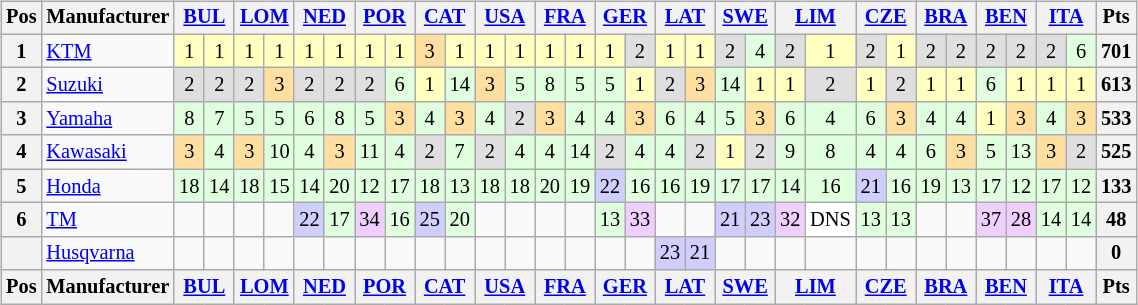<table>
<tr>
<td><br><table align="left"| class="wikitable" style="font-size: 85%; text-align: center">
<tr valign="top">
<th valign="middle">Pos</th>
<th valign="middle">Manufacturer</th>
<th colspan=2><a href='#'>BUL</a><br></th>
<th colspan=2><a href='#'>LOM</a><br></th>
<th colspan=2><a href='#'>NED</a><br></th>
<th colspan=2><a href='#'>POR</a><br></th>
<th colspan=2><a href='#'>CAT</a><br></th>
<th colspan=2><a href='#'>USA</a><br></th>
<th colspan=2><a href='#'>FRA</a><br></th>
<th colspan=2><a href='#'>GER</a><br></th>
<th colspan=2><a href='#'>LAT</a><br></th>
<th colspan=2><a href='#'>SWE</a><br></th>
<th colspan=2><a href='#'>LIM</a><br></th>
<th colspan=2><a href='#'>CZE</a><br></th>
<th colspan=2><a href='#'>BRA</a><br></th>
<th colspan=2><a href='#'>BEN</a><br></th>
<th colspan=2><a href='#'>ITA</a><br></th>
<th valign="middle">Pts</th>
</tr>
<tr>
<th>1</th>
<td align=left> <a href='#'>KTM</a></td>
<td style="background:#ffffbf;">1</td>
<td style="background:#ffffbf;">1</td>
<td style="background:#ffffbf;">1</td>
<td style="background:#ffffbf;">1</td>
<td style="background:#ffffbf;">1</td>
<td style="background:#ffffbf;">1</td>
<td style="background:#ffffbf;">1</td>
<td style="background:#ffffbf;">1</td>
<td style="background:#ffdf9f;">3</td>
<td style="background:#ffffbf;">1</td>
<td style="background:#ffffbf;">1</td>
<td style="background:#ffffbf;">1</td>
<td style="background:#ffffbf;">1</td>
<td style="background:#ffffbf;">1</td>
<td style="background:#ffffbf;">1</td>
<td style="background:#dfdfdf;">2</td>
<td style="background:#ffffbf;">1</td>
<td style="background:#ffffbf;">1</td>
<td style="background:#dfdfdf;">2</td>
<td style="background:#dfffdf;">4</td>
<td style="background:#dfdfdf;">2</td>
<td style="background:#ffffbf;">1</td>
<td style="background:#dfdfdf;">2</td>
<td style="background:#ffffbf;">1</td>
<td style="background:#dfdfdf;">2</td>
<td style="background:#dfdfdf;">2</td>
<td style="background:#dfdfdf;">2</td>
<td style="background:#dfdfdf;">2</td>
<td style="background:#dfdfdf;">2</td>
<td style="background:#dfffdf;">6</td>
<th>701</th>
</tr>
<tr>
<th>2</th>
<td align=left> <a href='#'>Suzuki</a></td>
<td style="background:#dfdfdf;">2</td>
<td style="background:#dfdfdf;">2</td>
<td style="background:#dfdfdf;">2</td>
<td style="background:#ffdf9f;">3</td>
<td style="background:#dfdfdf;">2</td>
<td style="background:#dfdfdf;">2</td>
<td style="background:#dfdfdf;">2</td>
<td style="background:#dfffdf;">6</td>
<td style="background:#ffffbf;">1</td>
<td style="background:#dfffdf;">14</td>
<td style="background:#ffdf9f;">3</td>
<td style="background:#dfffdf;">5</td>
<td style="background:#dfffdf;">8</td>
<td style="background:#dfffdf;">5</td>
<td style="background:#dfffdf;">5</td>
<td style="background:#ffffbf;">1</td>
<td style="background:#dfdfdf;">2</td>
<td style="background:#ffdf9f;">3</td>
<td style="background:#dfffdf;">14</td>
<td style="background:#ffffbf;">1</td>
<td style="background:#ffffbf;">1</td>
<td style="background:#dfdfdf;">2</td>
<td style="background:#ffffbf;">1</td>
<td style="background:#dfdfdf;">2</td>
<td style="background:#ffffbf;">1</td>
<td style="background:#ffffbf;">1</td>
<td style="background:#dfffdf;">6</td>
<td style="background:#ffffbf;">1</td>
<td style="background:#ffffbf;">1</td>
<td style="background:#ffffbf;">1</td>
<th>613</th>
</tr>
<tr>
<th>3</th>
<td align=left> <a href='#'>Yamaha</a></td>
<td style="background:#dfffdf;">8</td>
<td style="background:#dfffdf;">7</td>
<td style="background:#dfffdf;">5</td>
<td style="background:#dfffdf;">5</td>
<td style="background:#dfffdf;">6</td>
<td style="background:#dfffdf;">8</td>
<td style="background:#dfffdf;">5</td>
<td style="background:#ffdf9f;">3</td>
<td style="background:#dfffdf;">4</td>
<td style="background:#ffdf9f;">3</td>
<td style="background:#dfffdf;">4</td>
<td style="background:#dfdfdf;">2</td>
<td style="background:#ffdf9f;">3</td>
<td style="background:#dfffdf;">4</td>
<td style="background:#dfffdf;">4</td>
<td style="background:#ffdf9f;">3</td>
<td style="background:#dfffdf;">6</td>
<td style="background:#dfffdf;">4</td>
<td style="background:#dfffdf;">5</td>
<td style="background:#ffdf9f;">3</td>
<td style="background:#dfffdf;">6</td>
<td style="background:#dfffdf;">4</td>
<td style="background:#dfffdf;">6</td>
<td style="background:#ffdf9f;">3</td>
<td style="background:#dfffdf;">4</td>
<td style="background:#dfffdf;">4</td>
<td style="background:#ffffbf;">1</td>
<td style="background:#ffdf9f;">3</td>
<td style="background:#dfffdf;">4</td>
<td style="background:#ffdf9f;">3</td>
<th>533</th>
</tr>
<tr>
<th>4</th>
<td align=left> <a href='#'>Kawasaki</a></td>
<td style="background:#ffdf9f;">3</td>
<td style="background:#dfffdf;">4</td>
<td style="background:#ffdf9f;">3</td>
<td style="background:#dfffdf;">10</td>
<td style="background:#dfffdf;">4</td>
<td style="background:#ffdf9f;">3</td>
<td style="background:#dfffdf;">11</td>
<td style="background:#dfffdf;">4</td>
<td style="background:#dfdfdf;">2</td>
<td style="background:#dfffdf;">7</td>
<td style="background:#dfdfdf;">2</td>
<td style="background:#dfffdf;">4</td>
<td style="background:#dfffdf;">4</td>
<td style="background:#dfffdf;">14</td>
<td style="background:#dfdfdf;">2</td>
<td style="background:#dfffdf;">4</td>
<td style="background:#dfffdf;">4</td>
<td style="background:#dfdfdf;">2</td>
<td style="background:#ffffbf;">1</td>
<td style="background:#dfdfdf;">2</td>
<td style="background:#dfffdf;">9</td>
<td style="background:#dfffdf;">8</td>
<td style="background:#dfffdf;">4</td>
<td style="background:#dfffdf;">4</td>
<td style="background:#dfffdf;">6</td>
<td style="background:#ffdf9f;">3</td>
<td style="background:#dfffdf;">5</td>
<td style="background:#dfffdf;">13</td>
<td style="background:#ffdf9f;">3</td>
<td style="background:#dfdfdf;">2</td>
<th>525</th>
</tr>
<tr>
<th>5</th>
<td align=left> <a href='#'>Honda</a></td>
<td style="background:#dfffdf;">18</td>
<td style="background:#dfffdf;">14</td>
<td style="background:#dfffdf;">18</td>
<td style="background:#dfffdf;">15</td>
<td style="background:#dfffdf;">14</td>
<td style="background:#dfffdf;">20</td>
<td style="background:#dfffdf;">12</td>
<td style="background:#dfffdf;">17</td>
<td style="background:#dfffdf;">18</td>
<td style="background:#dfffdf;">13</td>
<td style="background:#dfffdf;">18</td>
<td style="background:#dfffdf;">18</td>
<td style="background:#dfffdf;">20</td>
<td style="background:#dfffdf;">19</td>
<td style="background:#cfcfff;">22</td>
<td style="background:#dfffdf;">16</td>
<td style="background:#dfffdf;">16</td>
<td style="background:#dfffdf;">19</td>
<td style="background:#dfffdf;">17</td>
<td style="background:#dfffdf;">17</td>
<td style="background:#dfffdf;">14</td>
<td style="background:#dfffdf;">16</td>
<td style="background:#cfcfff;">21</td>
<td style="background:#dfffdf;">16</td>
<td style="background:#dfffdf;">19</td>
<td style="background:#dfffdf;">13</td>
<td style="background:#dfffdf;">17</td>
<td style="background:#dfffdf;">12</td>
<td style="background:#dfffdf;">17</td>
<td style="background:#dfffdf;">12</td>
<th>133</th>
</tr>
<tr>
<th>6</th>
<td align=left> <a href='#'>TM</a></td>
<td></td>
<td></td>
<td></td>
<td></td>
<td style="background:#cfcfff;">22</td>
<td style="background:#dfffdf;">17</td>
<td style="background:#efcfff;">34</td>
<td style="background:#dfffdf;">16</td>
<td style="background:#cfcfff;">25</td>
<td style="background:#dfffdf;">20</td>
<td></td>
<td></td>
<td></td>
<td></td>
<td style="background:#dfffdf;">13</td>
<td style="background:#efcfff;">33</td>
<td></td>
<td></td>
<td style="background:#cfcfff;">21</td>
<td style="background:#cfcfff;">23</td>
<td style="background:#efcfff;">32</td>
<td style="background:#ffffff;">DNS</td>
<td style="background:#dfffdf;">13</td>
<td style="background:#dfffdf;">13</td>
<td></td>
<td></td>
<td style="background:#efcfff;">37</td>
<td style="background:#efcfff;">28</td>
<td style="background:#dfffdf;">14</td>
<td style="background:#dfffdf;">14</td>
<th>48</th>
</tr>
<tr>
<th></th>
<td align=left> <a href='#'>Husqvarna</a></td>
<td></td>
<td></td>
<td></td>
<td></td>
<td></td>
<td></td>
<td></td>
<td></td>
<td></td>
<td></td>
<td></td>
<td></td>
<td></td>
<td></td>
<td></td>
<td></td>
<td style="background:#cfcfff;">23</td>
<td style="background:#cfcfff;">21</td>
<td></td>
<td></td>
<td></td>
<td></td>
<td></td>
<td></td>
<td></td>
<td></td>
<td></td>
<td></td>
<td></td>
<td></td>
<th>0</th>
</tr>
<tr valign="top">
<th valign="middle">Pos</th>
<th valign="middle">Manufacturer</th>
<th colspan=2><a href='#'>BUL</a><br></th>
<th colspan=2><a href='#'>LOM</a><br></th>
<th colspan=2><a href='#'>NED</a><br></th>
<th colspan=2><a href='#'>POR</a><br></th>
<th colspan=2><a href='#'>CAT</a><br></th>
<th colspan=2><a href='#'>USA</a><br></th>
<th colspan=2><a href='#'>FRA</a><br></th>
<th colspan=2><a href='#'>GER</a><br></th>
<th colspan=2><a href='#'>LAT</a><br></th>
<th colspan=2><a href='#'>SWE</a><br></th>
<th colspan=2><a href='#'>LIM</a><br></th>
<th colspan=2><a href='#'>CZE</a><br></th>
<th colspan=2><a href='#'>BRA</a><br></th>
<th colspan=2><a href='#'>BEN</a><br></th>
<th colspan=2><a href='#'>ITA</a><br></th>
<th valign="middle">Pts</th>
</tr>
</table>
</td>
<td valign="top"></td>
</tr>
</table>
